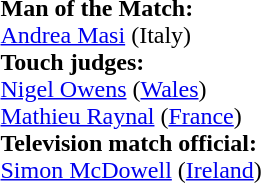<table style="width:100%">
<tr>
<td><br><strong>Man of the Match:</strong>
<br><a href='#'>Andrea Masi</a> (Italy)<br><strong>Touch judges:</strong>
<br><a href='#'>Nigel Owens</a> (<a href='#'>Wales</a>)
<br><a href='#'>Mathieu Raynal</a> (<a href='#'>France</a>)
<br><strong>Television match official:</strong>
<br><a href='#'>Simon McDowell</a> (<a href='#'>Ireland</a>)</td>
</tr>
</table>
